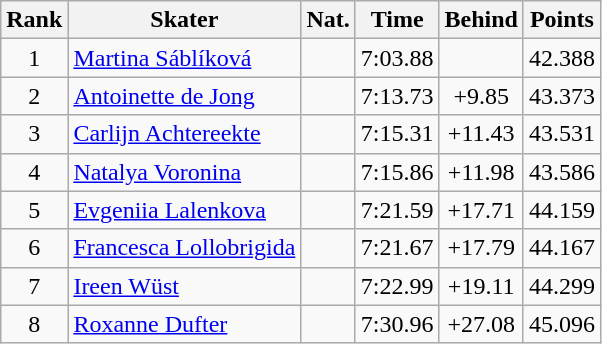<table class="wikitable sortable" border="1" style="text-align:center">
<tr>
<th>Rank</th>
<th>Skater</th>
<th>Nat.</th>
<th>Time</th>
<th>Behind</th>
<th>Points</th>
</tr>
<tr>
<td>1</td>
<td align=left><a href='#'>Martina Sáblíková</a></td>
<td></td>
<td>7:03.88</td>
<td></td>
<td>42.388</td>
</tr>
<tr>
<td>2</td>
<td align=left><a href='#'>Antoinette de Jong</a></td>
<td></td>
<td>7:13.73</td>
<td>+9.85</td>
<td>43.373</td>
</tr>
<tr>
<td>3</td>
<td align=left><a href='#'>Carlijn Achtereekte</a></td>
<td></td>
<td>7:15.31</td>
<td>+11.43</td>
<td>43.531</td>
</tr>
<tr>
<td>4</td>
<td align=left><a href='#'>Natalya Voronina</a></td>
<td></td>
<td>7:15.86</td>
<td>+11.98</td>
<td>43.586</td>
</tr>
<tr>
<td>5</td>
<td align=left><a href='#'>Evgeniia Lalenkova</a></td>
<td></td>
<td>7:21.59</td>
<td>+17.71</td>
<td>44.159</td>
</tr>
<tr>
<td>6</td>
<td align=left><a href='#'>Francesca Lollobrigida</a></td>
<td></td>
<td>7:21.67</td>
<td>+17.79</td>
<td>44.167</td>
</tr>
<tr>
<td>7</td>
<td align=left><a href='#'>Ireen Wüst</a></td>
<td></td>
<td>7:22.99</td>
<td>+19.11</td>
<td>44.299</td>
</tr>
<tr>
<td>8</td>
<td align=left><a href='#'>Roxanne Dufter</a></td>
<td></td>
<td>7:30.96</td>
<td>+27.08</td>
<td>45.096</td>
</tr>
</table>
